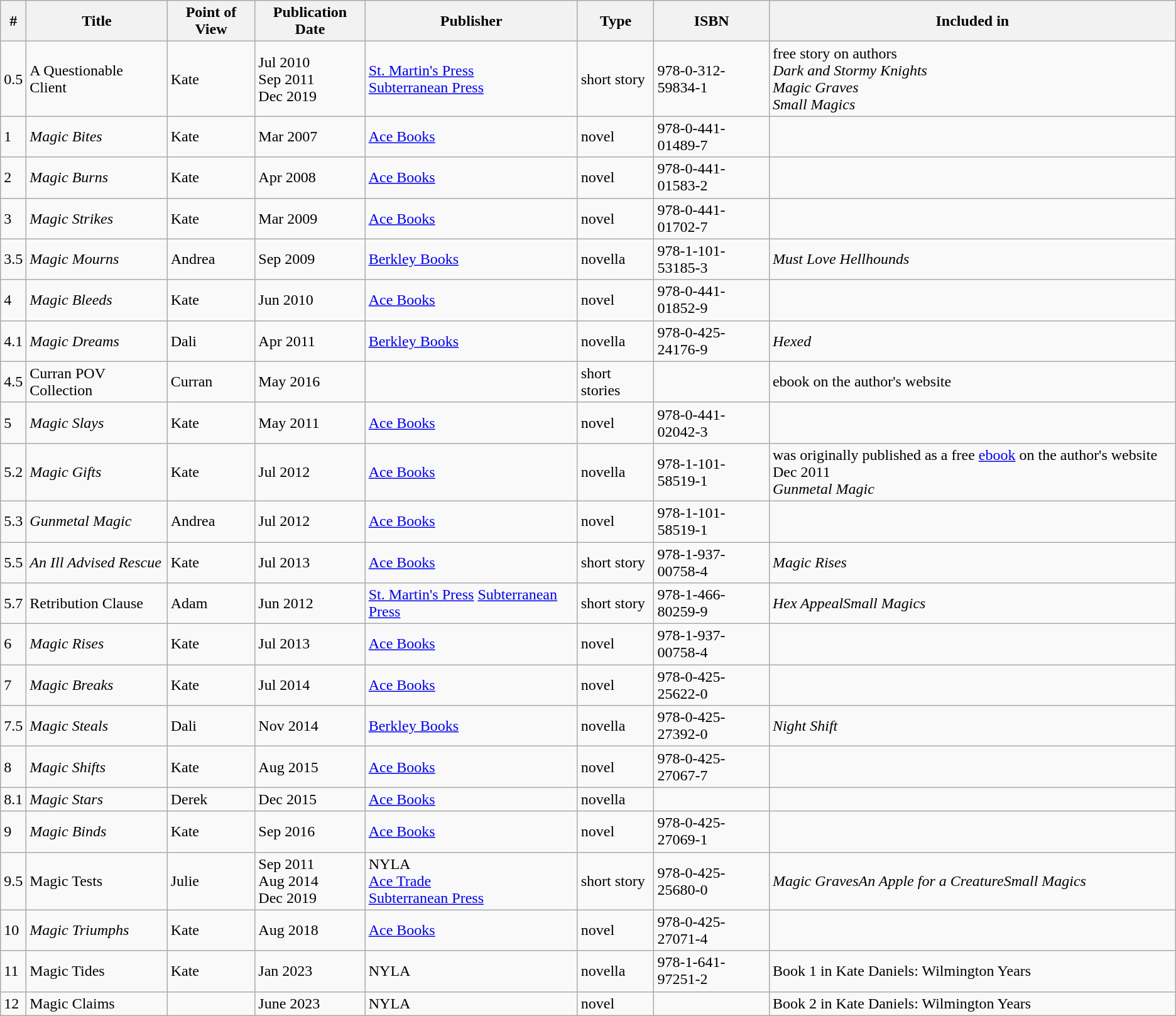<table class="wikitable sortable">
<tr>
<th>#</th>
<th>Title</th>
<th>Point of View</th>
<th>Publication Date</th>
<th>Publisher</th>
<th>Type</th>
<th>ISBN</th>
<th>Included in</th>
</tr>
<tr>
<td>0.5</td>
<td>A Questionable Client</td>
<td>Kate</td>
<td>Jul 2010<br>Sep 2011<br>Dec 2019</td>
<td><a href='#'>St. Martin's Press</a><br><a href='#'>Subterranean Press</a></td>
<td>short story</td>
<td>978-0-312-59834-1</td>
<td>free story on authors  <br><em>Dark and Stormy Knights</em><br><em>Magic Graves</em><br><em>Small Magics</em></td>
</tr>
<tr>
<td>1</td>
<td><em>Magic Bites</em></td>
<td>Kate</td>
<td>Mar 2007</td>
<td><a href='#'>Ace Books</a></td>
<td>novel</td>
<td>978-0-441-01489-7</td>
<td></td>
</tr>
<tr>
<td>2</td>
<td><em>Magic Burns</em></td>
<td>Kate</td>
<td>Apr 2008</td>
<td><a href='#'>Ace Books</a></td>
<td>novel</td>
<td>978-0-441-01583-2</td>
<td></td>
</tr>
<tr>
<td>3</td>
<td><em>Magic Strikes</em></td>
<td>Kate</td>
<td>Mar 2009</td>
<td><a href='#'>Ace Books</a></td>
<td>novel</td>
<td>978-0-441-01702-7</td>
<td></td>
</tr>
<tr>
<td>3.5</td>
<td><em>Magic Mourns</em></td>
<td>Andrea</td>
<td>Sep 2009</td>
<td><a href='#'>Berkley Books</a></td>
<td>novella</td>
<td>978-1-101-53185-3</td>
<td><em>Must Love Hellhounds</em></td>
</tr>
<tr>
<td>4</td>
<td><em>Magic Bleeds</em></td>
<td>Kate</td>
<td>Jun 2010</td>
<td><a href='#'>Ace Books</a></td>
<td>novel</td>
<td>978-0-441-01852-9</td>
</tr>
<tr>
<td>4.1</td>
<td><em>Magic Dreams</em></td>
<td>Dali</td>
<td>Apr 2011</td>
<td><a href='#'>Berkley Books</a></td>
<td>novella</td>
<td>978-0-425-24176-9</td>
<td><em>Hexed</em></td>
</tr>
<tr>
<td>4.5</td>
<td>Curran POV Collection</td>
<td>Curran</td>
<td>May 2016</td>
<td></td>
<td>short stories</td>
<td></td>
<td> ebook on the author's website</td>
</tr>
<tr>
<td>5</td>
<td><em>Magic Slays</em></td>
<td>Kate</td>
<td>May 2011</td>
<td><a href='#'>Ace Books</a></td>
<td>novel</td>
<td>978-0-441-02042-3</td>
<td></td>
</tr>
<tr>
<td>5.2</td>
<td><em>Magic Gifts</em></td>
<td>Kate</td>
<td>Jul 2012</td>
<td><a href='#'>Ace Books</a></td>
<td>novella</td>
<td>978-1-101-58519-1</td>
<td>was originally published as a free <a href='#'>ebook</a> on the author's website Dec 2011<br><em>Gunmetal Magic</em></td>
</tr>
<tr>
<td>5.3</td>
<td><em>Gunmetal Magic</em></td>
<td>Andrea</td>
<td>Jul 2012</td>
<td><a href='#'>Ace Books</a></td>
<td>novel</td>
<td>978-1-101-58519-1</td>
<td></td>
</tr>
<tr>
<td>5.5</td>
<td><em>An Ill Advised Rescue</em></td>
<td>Kate</td>
<td>Jul 2013</td>
<td><a href='#'>Ace Books</a></td>
<td>short story</td>
<td>978-1-937-00758-4</td>
<td><em>Magic Rises</em></td>
</tr>
<tr>
<td>5.7</td>
<td>Retribution Clause</td>
<td>Adam</td>
<td>Jun 2012</td>
<td><a href='#'>St. Martin's Press</a> <a href='#'>Subterranean Press</a></td>
<td>short story</td>
<td>978-1-466-80259-9</td>
<td><em>Hex AppealSmall Magics</em></td>
</tr>
<tr>
<td>6</td>
<td><em>Magic Rises</em></td>
<td>Kate</td>
<td>Jul 2013</td>
<td><a href='#'>Ace Books</a></td>
<td>novel</td>
<td>978-1-937-00758-4</td>
<td></td>
</tr>
<tr>
<td>7</td>
<td><em>Magic Breaks</em></td>
<td>Kate</td>
<td>Jul 2014</td>
<td><a href='#'>Ace Books</a></td>
<td>novel</td>
<td>978-0-425-25622-0</td>
<td></td>
</tr>
<tr>
<td>7.5</td>
<td><em>Magic Steals</em></td>
<td>Dali</td>
<td>Nov 2014</td>
<td><a href='#'>Berkley Books</a></td>
<td>novella</td>
<td>978-0-425-27392-0</td>
<td><em>Night Shift</em></td>
</tr>
<tr>
<td>8</td>
<td><em>Magic Shifts</em></td>
<td>Kate</td>
<td>Aug 2015</td>
<td><a href='#'>Ace Books</a></td>
<td>novel</td>
<td>978-0-425-27067-7</td>
<td></td>
</tr>
<tr>
<td>8.1</td>
<td><em>Magic Stars</em></td>
<td>Derek</td>
<td>Dec 2015</td>
<td><a href='#'>Ace Books</a></td>
<td>novella</td>
<td></td>
</tr>
<tr>
<td>9</td>
<td><em>Magic Binds</em></td>
<td>Kate</td>
<td>Sep 2016</td>
<td><a href='#'>Ace Books</a></td>
<td>novel</td>
<td>978-0-425-27069-1</td>
<td></td>
</tr>
<tr>
<td>9.5</td>
<td>Magic Tests</td>
<td>Julie</td>
<td>Sep 2011<br>Aug 2014<br>Dec 2019</td>
<td>NYLA<br><a href='#'>Ace Trade</a><br><a href='#'>Subterranean Press</a></td>
<td>short story</td>
<td>978-0-425-25680-0</td>
<td><em>Magic GravesAn Apple for a CreatureSmall Magics</em></td>
</tr>
<tr>
<td>10</td>
<td><em>Magic Triumphs</em></td>
<td>Kate</td>
<td>Aug 2018</td>
<td><a href='#'>Ace Books</a></td>
<td>novel</td>
<td>978-0-425-27071-4</td>
<td></td>
</tr>
<tr>
<td>11</td>
<td>Magic Tides</td>
<td>Kate</td>
<td>Jan 2023</td>
<td>NYLA</td>
<td>novella</td>
<td>978-1-641-97251-2</td>
<td>Book 1 in Kate Daniels: Wilmington Years</td>
</tr>
<tr>
<td>12</td>
<td>Magic Claims</td>
<td></td>
<td>June 2023</td>
<td>NYLA</td>
<td>novel</td>
<td></td>
<td>Book 2 in Kate Daniels: Wilmington Years</td>
</tr>
</table>
